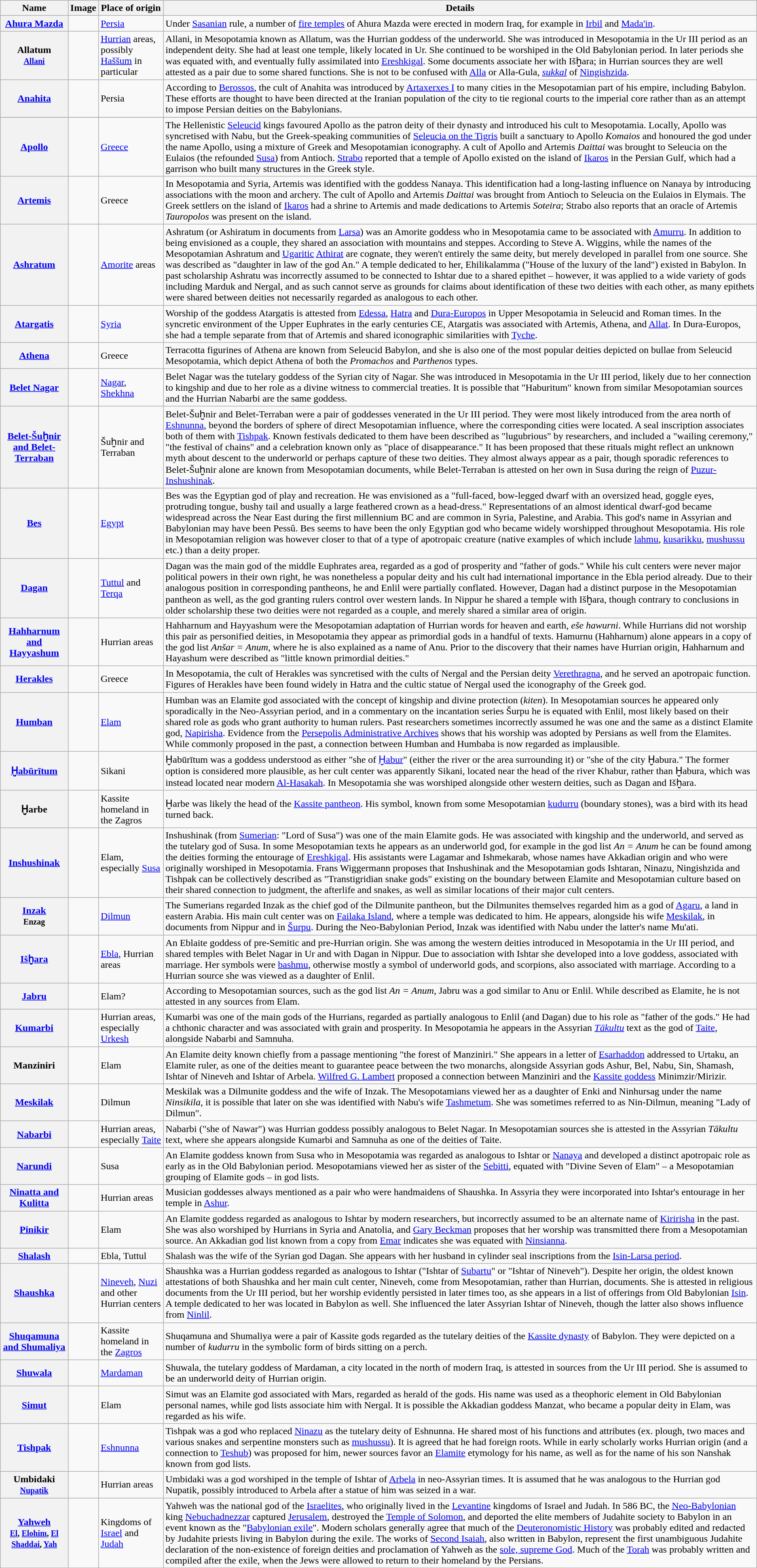<table class="wikitable">
<tr>
<th>Name</th>
<th>Image</th>
<th>Place of origin</th>
<th>Details</th>
</tr>
<tr>
<th scope="row"><a href='#'>Ahura Mazda</a></th>
<td></td>
<td><a href='#'>Persia</a></td>
<td>Under <a href='#'>Sasanian</a> rule, a number of <a href='#'>fire temples</a> of Ahura Mazda were erected in modern Iraq, for example in <a href='#'>Irbil</a> and <a href='#'>Mada'in</a>.</td>
</tr>
<tr>
<th scope="row">Allatum <br><small><a href='#'>Allani</a></small></th>
<td></td>
<td><a href='#'>Hurrian</a> areas, possibly <a href='#'>Haššum</a> in particular</td>
<td>Allani, in Mesopotamia known as Allatum, was the Hurrian goddess of the underworld. She was introduced in Mesopotamia in the Ur III period as an independent deity. She had at least one temple, likely located in Ur. She continued to be worshiped in the Old Babylonian period. In later periods she was equated with, and eventually fully assimilated into <a href='#'>Ereshkigal</a>.  Some documents associate her with Išḫara; in Hurrian sources they are well attested as a pair due to some shared functions. She is not to be confused with <a href='#'>Alla</a> or Alla-Gula, <em><a href='#'>sukkal</a></em> of <a href='#'>Ningishzida</a>.</td>
</tr>
<tr>
<th scope="row"><a href='#'>Anahita</a></th>
<td></td>
<td>Persia</td>
<td>According to <a href='#'>Berossos</a>, the cult of Anahita was introduced by <a href='#'>Artaxerxes I</a> to many cities in the Mesopotamian part of his empire, including Babylon. These efforts are thought to have been directed at the Iranian population of the city to tie regional courts to the imperial core rather than as an attempt to impose Persian deities on the Babylonians.</td>
</tr>
<tr>
</tr>
<tr>
<th scope="row"><a href='#'>Apollo</a></th>
<td></td>
<td><a href='#'>Greece</a></td>
<td>The Hellenistic <a href='#'>Seleucid</a> kings favoured Apollo as the patron deity of their dynasty and introduced his cult to Mesopotamia. Locally, Apollo was syncretised with Nabu, but the Greek-speaking communities of <a href='#'>Seleucia on the Tigris</a> built a sanctuary to Apollo <em>Komaios</em> and honoured the god under the name Apollo, using a mixture of Greek and Mesopotamian iconography. A cult of Apollo and Artemis <em>Daittai</em> was brought to Seleucia on the Eulaios (the refounded <a href='#'>Susa</a>) from Antioch. <a href='#'>Strabo</a> reported that a temple of Apollo existed on the island of <a href='#'>Ikaros</a> in the Persian Gulf, which had a garrison who built many structures in the Greek style.</td>
</tr>
<tr>
<th scope="row"><a href='#'>Artemis</a></th>
<td></td>
<td>Greece</td>
<td>In Mesopotamia and Syria, Artemis was identified with the goddess Nanaya. This identification had a long-lasting influence on Nanaya by introducing associations with the moon and archery. The cult of Apollo and Artemis <em>Daittai</em> was brought from Antioch to Seleucia on the Eulaios in Elymais. The Greek settlers on the island of <a href='#'>Ikaros</a> had a shrine to Artemis and made dedications to Artemis <em>Soteira</em>; Strabo also reports that an oracle of Artemis <em>Tauropolos</em> was present on the island.</td>
</tr>
<tr>
<th scope="row"><a href='#'>Ashratum</a></th>
<td></td>
<td><a href='#'>Amorite</a> areas</td>
<td>Ashratum (or Ashiratum in documents from <a href='#'>Larsa</a>) was an Amorite goddess who in Mesopotamia came to be associated with <a href='#'>Amurru</a>. In addition to being envisioned as a couple, they shared an association with mountains and steppes. According to Steve A. Wiggins, while the names of the Mesopotamian Ashratum and <a href='#'>Ugaritic</a> <a href='#'>Athirat</a> are cognate, they weren't entirely the same deity, but merely developed in parallel from one source. She was described as "daughter in law of the god An." A temple dedicated to her, Ehilikalamma ("House of the luxury of the land") existed in Babylon. In past scholarship Ashratu was incorrectly assumed to be connected to Ishtar due to a shared epithet – however, it was applied to a wide variety of gods including Marduk and Nergal, and as such cannot serve as grounds for claims about identification of these two deities with each other, as many epithets were shared between deities not necessarily regarded as analogous to each other.</td>
</tr>
<tr>
<th scope="row"><a href='#'>Atargatis</a></th>
<td></td>
<td><a href='#'>Syria</a></td>
<td>Worship of the goddess Atargatis is attested from <a href='#'>Edessa</a>, <a href='#'>Hatra</a> and <a href='#'>Dura-Europos</a> in Upper Mesopotamia in Seleucid and Roman times. In the syncretic environment of the Upper Euphrates in the early centuries CE, Atargatis was associated with Artemis, Athena, and <a href='#'>Allat</a>. In Dura-Europos, she had a temple separate from that of Artemis and shared iconographic similarities with <a href='#'>Tyche</a>.</td>
</tr>
<tr>
<th scope="row"><a href='#'>Athena</a></th>
<td></td>
<td>Greece</td>
<td>Terracotta figurines of Athena are known from Seleucid Babylon, and she is also one of the most popular deities depicted on bullae from Seleucid Mesopotamia, which depict Athena of both the <em>Promachos</em> and <em>Parthenos</em> types.</td>
</tr>
<tr>
<th scope="row"><a href='#'>Belet Nagar</a></th>
<td></td>
<td><a href='#'>Nagar</a>, <a href='#'>Shekhna</a></td>
<td>Belet Nagar was the tutelary goddess of the Syrian city of Nagar. She was introduced in Mesopotamia in the Ur III period, likely due to her connection to kingship and due to her role as a divine witness to commercial treaties. It is possible that "Haburitum" known from similar Mesopotamian sources and the Hurrian Nabarbi are the same goddess.</td>
</tr>
<tr>
<th scope="row"><a href='#'>Belet-Šuḫnir and Belet-Terraban</a></th>
<td></td>
<td>Šuḫnir and Terraban</td>
<td>Belet-Šuḫnir and Belet-Terraban were a pair of goddesses venerated in the Ur III period. They were most likely introduced from the area north of <a href='#'>Eshnunna</a>, beyond the borders of sphere of direct Mesopotamian influence, where the corresponding cities were located. A seal inscription associates both of them with <a href='#'>Tishpak</a>. Known festivals dedicated to them have been described as "lugubrious" by researchers, and included a "wailing ceremony," "the festival of chains" and a celebration known only as "place of disappearance." It has been proposed that these rituals might reflect an unknown myth about descent to the underworld or perhaps capture of these two deities. They almost always appear as a pair, though sporadic references to Belet-Šuḫnir alone are known from Mesopotamian documents, while Belet-Terraban is attested on her own in Susa during the reign of <a href='#'>Puzur-Inshushinak</a>.</td>
</tr>
<tr>
<th scope="row"><a href='#'>Bes</a></th>
<td></td>
<td><a href='#'>Egypt</a></td>
<td>Bes was the Egyptian god of play and recreation. He was envisioned as a "full-faced, bow-legged dwarf with an oversized head, goggle eyes, protruding tongue, bushy tail and usually a large feathered crown as a head-dress." Representations of an almost identical dwarf-god became widespread across the Near East during the first millennium BC and are common in Syria, Palestine, and Arabia. This god's name in Assyrian and Babylonian may have been Pessû. Bes seems to have been the only Egyptian god who became widely worshipped throughout Mesopotamia. His role in Mesopotamian religion was however closer to that of a type of apotropaic creature (native examples of which include <a href='#'>lahmu</a>, <a href='#'>kusarikku</a>, <a href='#'>mushussu</a> etc.) than a deity proper.</td>
</tr>
<tr>
<th scope="row"><a href='#'>Dagan</a></th>
<td></td>
<td><a href='#'>Tuttul</a> and <a href='#'>Terqa</a></td>
<td>Dagan was the main god of the middle Euphrates area, regarded as a god of prosperity and "father of gods." While his cult centers were never major political powers in their own right, he was nonetheless a popular deity and his cult had international importance in the Ebla period already. Due to their analogous position in corresponding pantheons, he and Enlil were partially conflated. However, Dagan had a distinct purpose in the Mesopotamian pantheon as well, as the god granting rulers control over western lands. In Nippur he shared a temple with Išḫara, though contrary to conclusions in older scholarship these two deities were not regarded as a couple, and merely shared a similar area of origin.</td>
</tr>
<tr>
<th scope="row"><a href='#'>Hahharnum and Hayyashum</a></th>
<td></td>
<td>Hurrian areas</td>
<td>Hahharnum and Hayyashum were the Mesopotamian adaptation of Hurrian words for heaven and earth, <em>eše hawurni</em>. While Hurrians did not worship this pair as personified deities, in Mesopotamia they appear as primordial gods in a handful of texts. Hamurnu (Hahharnum) alone appears in a copy of the god list <em>Anšar = Anum</em>, where he is also explained as a name of Anu. Prior to the discovery that their names have Hurrian origin, Hahharnum and Hayashum were described as "little known primordial deities."</td>
</tr>
<tr>
<th scope="row"><a href='#'>Herakles</a></th>
<td></td>
<td>Greece</td>
<td>In Mesopotamia, the cult of Herakles was syncretised with the cults of Nergal and the Persian deity <a href='#'>Verethragna</a>, and he served an apotropaic function. Figures of Herakles have been found widely in Hatra and the cultic statue of Nergal used the iconography of the Greek god.</td>
</tr>
<tr>
<th scope="row"><a href='#'>Humban</a></th>
<td></td>
<td><a href='#'>Elam</a></td>
<td>Humban was an Elamite god associated with the concept of kingship and divine protection (<em>kiten</em>). In Mesopotamian sources he appeared only sporadically in the Neo-Assyrian period, and in a commentary on the incantation series Šurpu he is equated with Enlil, most likely based on their shared role as gods who grant authority to human rulers. Past researchers sometimes incorrectly assumed he was one and the same as a distinct Elamite god, <a href='#'>Napirisha</a>. Evidence from the <a href='#'>Persepolis Administrative Archives</a> shows that his worship was adopted by Persians as well from the Elamites. While commonly proposed in the past, a connection between Humban and Humbaba is now regarded as implausible.</td>
</tr>
<tr>
<th scope="row"><a href='#'>Ḫabūrītum</a></th>
<td></td>
<td>Sikani</td>
<td>Ḫabūrītum was a goddess understood as either "she of <a href='#'>Ḫabur</a>" (either the river or the area surrounding it) or "she of the city Ḫabura." The former option is considered more plausible, as her cult center was apparently Sikani, located near the head of the river Khabur, rather than Ḫabura, which was instead located near modern <a href='#'>Al-Hasakah</a>. In Mesopotamia she was worshiped alongside other western deities, such as Dagan and Išḫara.</td>
</tr>
<tr>
<th scope="row">Ḫarbe</th>
<td></td>
<td>Kassite homeland in the Zagros</td>
<td>Ḫarbe was likely the head of the <a href='#'>Kassite pantheon</a>. His symbol, known from some Mesopotamian <a href='#'>kudurru</a> (boundary stones), was a bird with its head turned back.</td>
</tr>
<tr>
<th scope="row"><a href='#'>Inshushinak</a></th>
<td></td>
<td>Elam, especially <a href='#'>Susa</a></td>
<td>Inshushinak (from <a href='#'>Sumerian</a>: "Lord of Susa") was one of the main Elamite gods. He was associated with kingship and the underworld, and served as the tutelary god of Susa. In some Mesopotamian texts he appears as an underworld god, for example in the god list <em>An = Anum</em> he can be found among the deities forming the entourage of <a href='#'>Ereshkigal</a>. His assistants were Lagamar and Ishmekarab, whose names have Akkadian origin and who were originally worshiped in Mesopotamia. Frans Wiggermann proposes that Inshushinak and the Mesopotamian gods Ishtaran, Ninazu, Ningishzida and Tishpak can be collectively described as "Transtigridian snake gods" existing on the boundary between Elamite and Mesopotamian culture based on their shared connection to judgment, the afterlife and snakes, as well as similar locations of their major cult centers.</td>
</tr>
<tr>
<th scope="row"><a href='#'>Inzak</a> <br><small>Enzag</small></th>
<td></td>
<td><a href='#'>Dilmun</a></td>
<td>The Sumerians regarded Inzak as the chief god of the Dilmunite pantheon, but the Dilmunites themselves regarded him as a god of <a href='#'>Agaru</a>, a land in eastern Arabia. His main cult center was on <a href='#'>Failaka Island</a>, where a temple was dedicated to him. He appears, alongside his wife <a href='#'>Meskilak</a>, in documents from Nippur and in <a href='#'>Šurpu</a>. During the Neo-Babylonian Period, Inzak was identified with Nabu under the latter's name Mu'ati.</td>
</tr>
<tr>
<th scope="row"><a href='#'>Išḫara</a></th>
<td></td>
<td><a href='#'>Ebla</a>, Hurrian areas</td>
<td>An Eblaite goddess of pre-Semitic and pre-Hurrian origin. She was among the western deities introduced in Mesopotamia in the Ur III period, and shared temples with Belet Nagar in Ur and with Dagan in Nippur. Due to association with Ishtar she developed into a love goddess, associated with marriage. Her symbols were <a href='#'>bashmu</a>, otherwise mostly a symbol of underworld gods, and scorpions, also associated with marriage. According to a Hurrian source she was viewed as a daughter of Enlil.</td>
</tr>
<tr>
<th scope="row"><a href='#'>Jabru</a></th>
<td></td>
<td>Elam?</td>
<td>According to Mesopotamian sources, such as the god list <em>An = Anum</em>, Jabru was a god similar to Anu or Enlil. While described as Elamite, he is not attested in any sources from Elam.</td>
</tr>
<tr>
<th scope="row"><a href='#'>Kumarbi</a></th>
<td></td>
<td>Hurrian areas, especially <a href='#'>Urkesh</a></td>
<td>Kumarbi was one of the main gods of the Hurrians, regarded as partially analogous to Enlil (and Dagan) due to his role as "father of the gods." He had a chthonic character and was associated with grain and prosperity. In Mesopotamia he appears in the Assyrian <em><a href='#'>Tākultu</a></em> text as the god of <a href='#'>Taite</a>, alongside Nabarbi and Samnuha.</td>
</tr>
<tr>
<th scope="row">Manziniri</th>
<td></td>
<td>Elam</td>
<td>An Elamite deity known chiefly from a passage mentioning "the forest of Manziniri." She appears in a letter of <a href='#'>Esarhaddon</a> addressed to Urtaku, an Elamite ruler, as one of the deities meant to guarantee peace between the two monarchs, alongside Assyrian gods Ashur, Bel, Nabu, Sin, Shamash, Ishtar of Nineveh and Ishtar of Arbela. <a href='#'>Wilfred G. Lambert</a> proposed a connection between Manziniri and the <a href='#'>Kassite goddess</a> Minimzir/Mirizir.</td>
</tr>
<tr>
<th scope="row"><a href='#'>Meskilak</a></th>
<td></td>
<td>Dilmun</td>
<td>Meskilak was a Dilmunite goddess and the wife of Inzak. The Mesopotamians viewed her as a daughter of Enki and Ninhursag under the name <em>Ninsikila</em>, it is possible that later on she was identified with Nabu's wife <a href='#'>Tashmetum</a>. She was sometimes referred to as Nin-Dilmun, meaning "Lady of Dilmun".</td>
</tr>
<tr>
<th scope="row"><a href='#'>Nabarbi</a></th>
<td></td>
<td>Hurrian areas, especially <a href='#'>Taite</a></td>
<td>Nabarbi ("she of Nawar") was Hurrian goddess possibly analogous to Belet Nagar. In Mesopotamian sources she is attested in the Assyrian <em>Tākultu</em> text, where she appears alongside Kumarbi and Samnuha as one of the deities of Taite.</td>
</tr>
<tr>
<th scope="row"><a href='#'>Narundi</a></th>
<td></td>
<td>Susa</td>
<td>An Elamite goddess known from Susa who in Mesopotamia was regarded as analogous to Ishtar or <a href='#'>Nanaya</a> and developed a distinct apotropaic role as early as in the Old Babylonian period. Mesopotamians viewed her as sister of the <a href='#'>Sebitti</a>, equated with "Divine Seven of Elam" – a Mesopotamian grouping of Elamite gods – in god lists.</td>
</tr>
<tr>
<th scope="row"><a href='#'>Ninatta and Kulitta</a></th>
<td></td>
<td>Hurrian areas</td>
<td>Musician goddesses always mentioned as a pair who were handmaidens of Shaushka. In Assyria they were incorporated into Ishtar's entourage in her temple in <a href='#'>Ashur</a>.</td>
</tr>
<tr>
<th scope="row"><a href='#'>Pinikir</a></th>
<td></td>
<td>Elam</td>
<td>An Elamite goddess regarded as analogous to Ishtar by modern researchers, but incorrectly assumed to be an alternate name of <a href='#'>Kiririsha</a> in the past. She was also worshiped by Hurrians in Syria and Anatolia, and <a href='#'>Gary Beckman</a> proposes that her worship was transmitted there from a Mesopotamian source. An Akkadian god list known from a copy from <a href='#'>Emar</a> indicates she was equated with <a href='#'>Ninsianna</a>.</td>
</tr>
<tr>
<th scope="row"><a href='#'>Shalash</a></th>
<td></td>
<td>Ebla,  Tuttul</td>
<td>Shalash was the wife of the Syrian god Dagan. She appears with her husband in cylinder seal inscriptions from the <a href='#'>Isin-Larsa period</a>.</td>
</tr>
<tr>
<th scope="row"><a href='#'>Shaushka</a></th>
<td></td>
<td><a href='#'>Nineveh</a>, <a href='#'>Nuzi</a> and other Hurrian centers</td>
<td>Shaushka was a Hurrian goddess regarded as analogous to Ishtar ("Ishtar of <a href='#'>Subartu</a>" or "Ishtar of Nineveh"). Despite her origin, the oldest known attestations of both Shaushka and her main cult center, Nineveh, come from Mesopotamian, rather than Hurrian, documents. She is attested in religious documents from the Ur III period, but her worship evidently persisted in later times too, as she appears in a list of offerings from Old Babylonian <a href='#'>Isin</a>. A temple dedicated to her was located in Babylon as well. She influenced the later Assyrian Ishtar of Nineveh, though the latter also shows influence from <a href='#'>Ninlil</a>.</td>
</tr>
<tr>
<th scope="row"><a href='#'>Shuqamuna and Shumaliya</a></th>
<td></td>
<td>Kassite homeland in the <a href='#'>Zagros</a></td>
<td>Shuqamuna and Shumaliya were a pair of Kassite gods regarded as the tutelary deities of the <a href='#'>Kassite dynasty</a> of Babylon. They were depicted on a number of <em>kudurru</em> in the symbolic form of birds sitting on a perch.</td>
</tr>
<tr>
<th scope="row"><a href='#'>Shuwala</a></th>
<td></td>
<td><a href='#'>Mardaman</a></td>
<td>Shuwala, the tutelary goddess of Mardaman, a city located in the north of modern Iraq, is attested in sources from the Ur III period.  She is assumed to be an underworld deity of Hurrian origin.</td>
</tr>
<tr>
<th scope="row"><a href='#'>Simut</a></th>
<td></td>
<td>Elam</td>
<td>Simut was an Elamite god associated with Mars, regarded as herald of the gods. His name was used as a theophoric element in Old Babylonian personal names, while god lists associate him with Nergal. It is possible the Akkadian goddess Manzat, who became a popular deity in Elam, was regarded as his wife.</td>
</tr>
<tr>
<th scope="row"><a href='#'>Tishpak</a></th>
<td></td>
<td><a href='#'>Eshnunna</a></td>
<td>Tishpak was a god who replaced <a href='#'>Ninazu</a> as the tutelary deity of Eshnunna. He shared most of his functions and attributes (ex. plough, two maces and various snakes and serpentine monsters such as <a href='#'>mushussu</a>). It is agreed that he had foreign roots. While in early scholarly works Hurrian origin (and a connection to <a href='#'>Teshub</a>) was proposed for him, newer sources favor an <a href='#'>Elamite</a> etymology for his name, as well as for the name of his son Nanshak known from god lists.</td>
</tr>
<tr>
<th scope="row">Umbidaki<br><small><a href='#'>Nupatik</a></small></th>
<td></td>
<td>Hurrian areas</td>
<td>Umbidaki was a god worshiped in the temple of Ishtar of <a href='#'>Arbela</a> in neo-Assyrian times. It is assumed that he was analogous to the Hurrian god Nupatik, possibly introduced to Arbela after a statue of him was seized in a war.</td>
</tr>
<tr>
<th scope="row"><a href='#'>Yahweh</a><br><small><a href='#'>El</a>, <a href='#'>Elohim</a>, <a href='#'>El Shaddai</a>, <a href='#'>Yah</a></small></th>
<td></td>
<td>Kingdoms of <a href='#'>Israel</a> and <a href='#'>Judah</a></td>
<td>Yahweh was the national god of the <a href='#'>Israelites</a>, who originally lived in the <a href='#'>Levantine</a> kingdoms of Israel and Judah. In 586 BC, the <a href='#'>Neo-Babylonian</a> king <a href='#'>Nebuchadnezzar</a> captured <a href='#'>Jerusalem</a>, destroyed the <a href='#'>Temple of Solomon</a>, and deported the elite members of Judahite society to Babylon in an event known as the "<a href='#'>Babylonian exile</a>". Modern scholars generally agree that much of the <a href='#'>Deuteronomistic History</a> was probably edited and redacted by Judahite priests living in Babylon during the exile. The works of <a href='#'>Second Isaiah</a>, also written in Babylon, represent the first unambiguous Judahite declaration of the non-existence of foreign deities and proclamation of Yahweh as the <a href='#'>sole, supreme God</a>. Much of the <a href='#'>Torah</a> was probably written and compiled after the exile, when the Jews were allowed to return to their homeland by the Persians.</td>
</tr>
</table>
